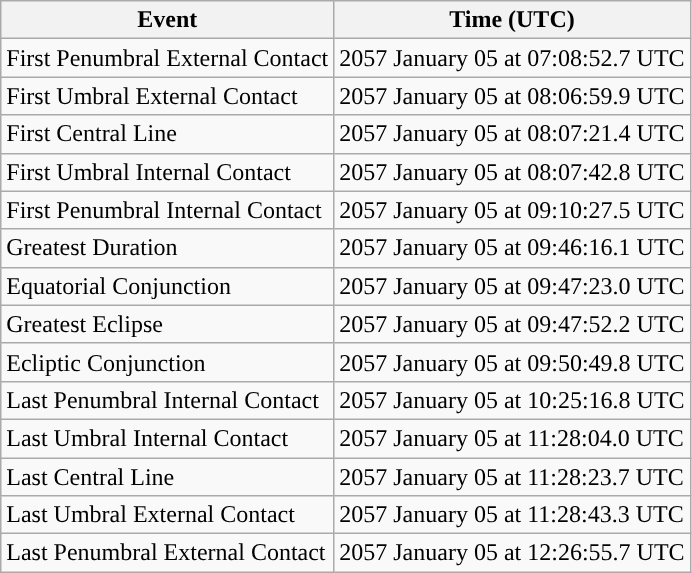<table class="wikitable">
<tr>
<th>Event</th>
<th>Time (UTC)</th>
</tr>
<tr>
<td>First Penumbral External Contact</td>
<td>2057 January 05 at 07:08:52.7 UTC</td>
</tr>
<tr>
<td>First Umbral External Contact</td>
<td>2057 January 05 at 08:06:59.9 UTC</td>
</tr>
<tr>
<td>First Central Line</td>
<td>2057 January 05 at 08:07:21.4 UTC</td>
</tr>
<tr>
<td>First Umbral Internal Contact</td>
<td>2057 January 05 at 08:07:42.8 UTC</td>
</tr>
<tr>
<td>First Penumbral Internal Contact</td>
<td>2057 January 05 at 09:10:27.5 UTC</td>
</tr>
<tr>
<td>Greatest Duration</td>
<td>2057 January 05 at 09:46:16.1 UTC</td>
</tr>
<tr>
<td>Equatorial Conjunction</td>
<td>2057 January 05 at 09:47:23.0 UTC</td>
</tr>
<tr>
<td>Greatest Eclipse</td>
<td>2057 January 05 at 09:47:52.2 UTC</td>
</tr>
<tr>
<td>Ecliptic Conjunction</td>
<td>2057 January 05 at 09:50:49.8 UTC</td>
</tr>
<tr>
<td>Last Penumbral Internal Contact</td>
<td>2057 January 05 at 10:25:16.8 UTC</td>
</tr>
<tr>
<td>Last Umbral Internal Contact</td>
<td>2057 January 05 at 11:28:04.0 UTC</td>
</tr>
<tr>
<td>Last Central Line</td>
<td>2057 January 05 at 11:28:23.7 UTC</td>
</tr>
<tr>
<td>Last Umbral External Contact</td>
<td>2057 January 05 at 11:28:43.3 UTC</td>
</tr>
<tr>
<td>Last Penumbral External Contact</td>
<td>2057 January 05 at 12:26:55.7 UTC</td>
</tr>
</table>
